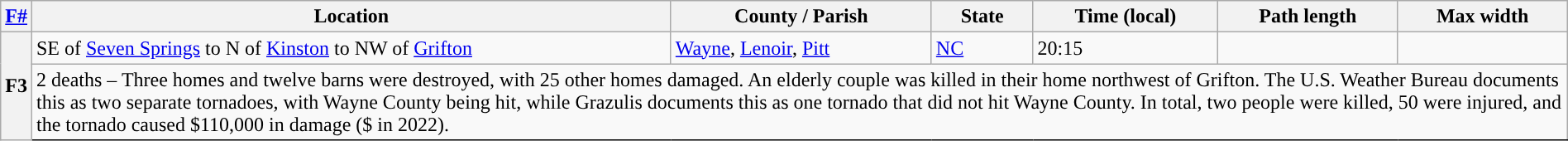<table class="wikitable sortable" style="width:100%;">
<tr>
<th scope="col" align="center"><a href='#'>F#</a><br></th>
<th scope="col" align="center" class="unsortable">Location</th>
<th scope="col" align="center" class="unsortable">County / Parish</th>
<th scope="col" align="center">State</th>
<th scope="col" align="center">Time (local)</th>
<th scope="col" align="center">Path length</th>
<th scope="col" align="center">Max width</th>
</tr>
<tr>
<th scope="row" rowspan="2" style="background-color:#">F3</th>
<td>SE of <a href='#'>Seven Springs</a> to N of <a href='#'>Kinston</a> to NW of <a href='#'>Grifton</a></td>
<td><a href='#'>Wayne</a>, <a href='#'>Lenoir</a>, <a href='#'>Pitt</a></td>
<td><a href='#'>NC</a></td>
<td>20:15</td>
<td></td>
<td></td>
</tr>
<tr class="expand-child">
<td colspan="6" style="border-bottom: 1px solid black;">2 deaths – Three homes and twelve barns were destroyed, with 25 other homes damaged. An elderly couple was killed in their home northwest of Grifton. The U.S. Weather Bureau documents this as two separate tornadoes, with Wayne County being hit, while Grazulis documents this as one tornado that did not hit Wayne County. In total, two people were killed, 50 were injured, and the tornado caused $110,000 in damage ($ in 2022).</td>
</tr>
</table>
